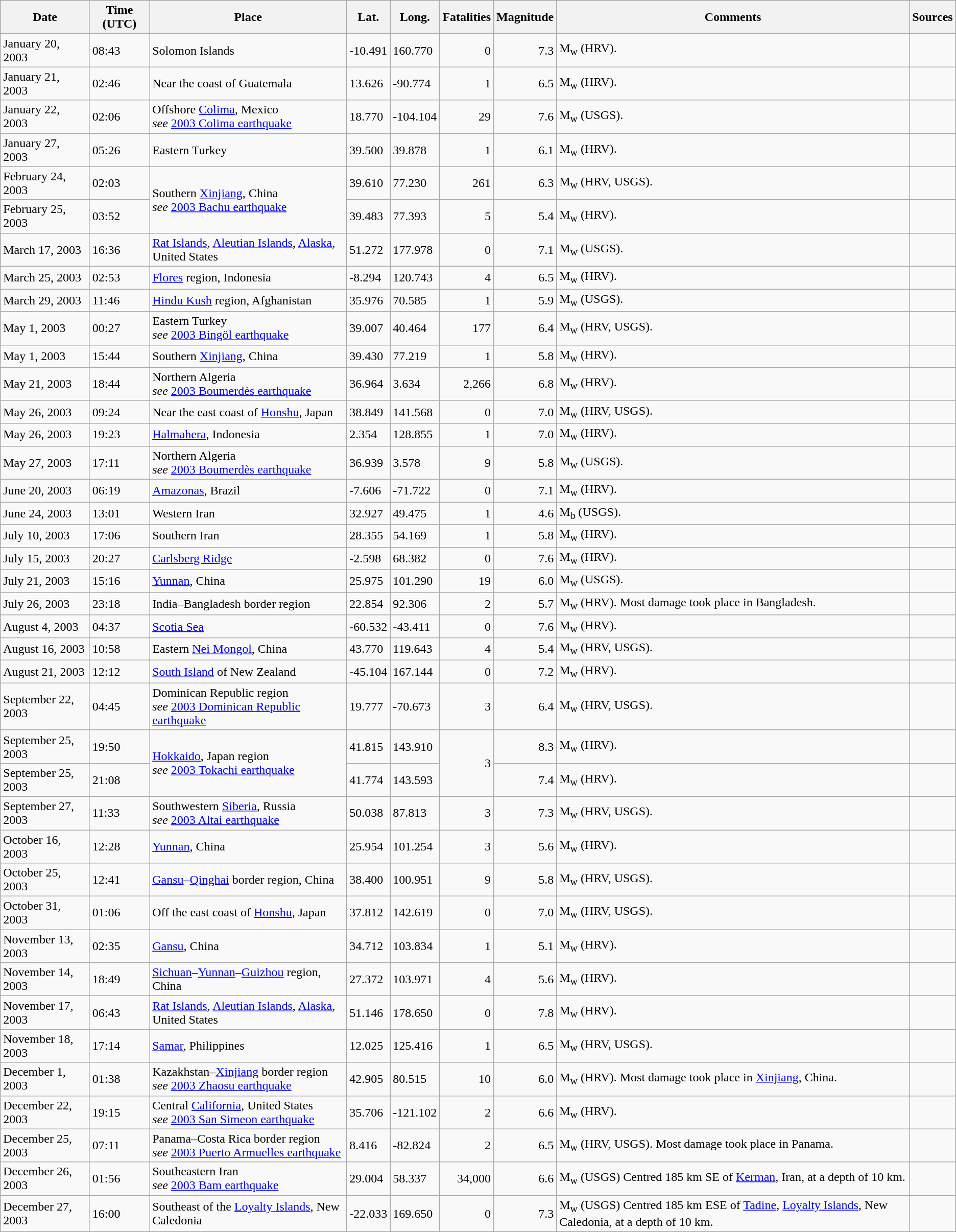<table class="wikitable sortable">
<tr style="background:#ececec;">
<th>Date</th>
<th>Time (UTC)</th>
<th>Place</th>
<th>Lat.</th>
<th>Long.</th>
<th>Fatalities</th>
<th>Magnitude</th>
<th>Comments</th>
<th>Sources</th>
</tr>
<tr>
<td>January 20, 2003</td>
<td>08:43</td>
<td>Solomon Islands</td>
<td>-10.491</td>
<td>160.770</td>
<td style="text-align:right;">0</td>
<td style="text-align:right;">7.3</td>
<td>M<sub>w</sub> (HRV).</td>
<td></td>
</tr>
<tr>
<td>January 21, 2003</td>
<td>02:46</td>
<td>Near the coast of Guatemala</td>
<td>13.626</td>
<td>-90.774</td>
<td style="text-align:right;">1</td>
<td style="text-align:right;">6.5</td>
<td>M<sub>w</sub> (HRV).</td>
<td></td>
</tr>
<tr>
<td>January 22, 2003</td>
<td>02:06</td>
<td>Offshore <a href='#'>Colima</a>, Mexico<br> <em>see</em> <a href='#'>2003 Colima earthquake</a></td>
<td>18.770</td>
<td>-104.104</td>
<td style="text-align:right;">29</td>
<td style="text-align:right;">7.6</td>
<td>M<sub>w</sub> (USGS).</td>
<td></td>
</tr>
<tr>
<td>January 27, 2003</td>
<td>05:26</td>
<td>Eastern Turkey</td>
<td>39.500</td>
<td>39.878</td>
<td style="text-align:right;">1</td>
<td style="text-align:right;">6.1</td>
<td>M<sub>w</sub> (HRV).</td>
<td></td>
</tr>
<tr>
<td>February 24, 2003</td>
<td>02:03</td>
<td rowspan="2">Southern <a href='#'>Xinjiang</a>, China<br> <em>see</em> <a href='#'>2003 Bachu earthquake</a></td>
<td>39.610</td>
<td>77.230</td>
<td style="text-align:right;">261</td>
<td style="text-align:right;">6.3</td>
<td>M<sub>w</sub> (HRV, USGS).</td>
<td></td>
</tr>
<tr>
<td>February 25, 2003</td>
<td>03:52</td>
<td>39.483</td>
<td>77.393</td>
<td style="text-align:right;">5</td>
<td style="text-align:right;">5.4</td>
<td>M<sub>w</sub> (HRV).</td>
<td></td>
</tr>
<tr>
<td>March 17, 2003</td>
<td>16:36</td>
<td><a href='#'>Rat Islands</a>, <a href='#'>Aleutian Islands</a>, <a href='#'>Alaska</a>, United States</td>
<td>51.272</td>
<td>177.978</td>
<td style="text-align:right;">0</td>
<td style="text-align:right;">7.1</td>
<td>M<sub>w</sub> (USGS).</td>
<td></td>
</tr>
<tr>
<td>March 25, 2003</td>
<td>02:53</td>
<td><a href='#'>Flores</a> region, Indonesia</td>
<td>-8.294</td>
<td>120.743</td>
<td style="text-align:right;">4</td>
<td style="text-align:right;">6.5</td>
<td>M<sub>w</sub> (HRV).</td>
<td></td>
</tr>
<tr>
<td>March 29, 2003</td>
<td>11:46</td>
<td><a href='#'>Hindu Kush</a> region, Afghanistan</td>
<td>35.976</td>
<td>70.585</td>
<td style="text-align:right;">1</td>
<td style="text-align:right;">5.9</td>
<td>M<sub>w</sub> (USGS).</td>
<td></td>
</tr>
<tr>
<td>May 1, 2003</td>
<td>00:27</td>
<td>Eastern Turkey<br> <em>see</em> <a href='#'>2003 Bingöl earthquake</a></td>
<td>39.007</td>
<td>40.464</td>
<td style="text-align:right;">177</td>
<td style="text-align:right;">6.4</td>
<td>M<sub>w</sub> (HRV, USGS).</td>
<td></td>
</tr>
<tr>
<td>May 1, 2003</td>
<td>15:44</td>
<td>Southern <a href='#'>Xinjiang</a>, China</td>
<td>39.430</td>
<td>77.219</td>
<td style="text-align:right;">1</td>
<td style="text-align:right;">5.8</td>
<td>M<sub>w</sub> (HRV).</td>
<td></td>
</tr>
<tr>
<td>May 21, 2003</td>
<td>18:44</td>
<td>Northern Algeria<br> <em>see</em> <a href='#'>2003 Boumerdès earthquake</a></td>
<td>36.964</td>
<td>3.634</td>
<td style="text-align:right;">2,266</td>
<td style="text-align:right;">6.8</td>
<td>M<sub>w</sub> (HRV).</td>
<td></td>
</tr>
<tr>
<td>May 26, 2003</td>
<td>09:24</td>
<td>Near the east coast of <a href='#'>Honshu</a>, Japan</td>
<td>38.849</td>
<td>141.568</td>
<td style="text-align:right;">0</td>
<td style="text-align:right;">7.0</td>
<td>M<sub>w</sub> (HRV, USGS).</td>
<td></td>
</tr>
<tr>
<td>May 26, 2003</td>
<td>19:23</td>
<td><a href='#'>Halmahera</a>, Indonesia</td>
<td>2.354</td>
<td>128.855</td>
<td style="text-align:right;">1</td>
<td style="text-align:right;">7.0</td>
<td>M<sub>w</sub> (HRV).</td>
<td></td>
</tr>
<tr>
<td>May 27, 2003</td>
<td>17:11</td>
<td>Northern Algeria<br> <em>see</em> <a href='#'>2003 Boumerdès earthquake</a></td>
<td>36.939</td>
<td>3.578</td>
<td style="text-align:right;">9</td>
<td style="text-align:right;">5.8</td>
<td>M<sub>w</sub> (USGS).</td>
<td></td>
</tr>
<tr>
<td>June 20, 2003</td>
<td>06:19</td>
<td><a href='#'>Amazonas</a>, Brazil</td>
<td>-7.606</td>
<td>-71.722</td>
<td style="text-align:right;">0</td>
<td style="text-align:right;">7.1</td>
<td>M<sub>w</sub> (HRV).</td>
<td></td>
</tr>
<tr>
<td>June 24, 2003</td>
<td>13:01</td>
<td>Western Iran</td>
<td>32.927</td>
<td>49.475</td>
<td style="text-align:right;">1</td>
<td style="text-align:right;">4.6</td>
<td>M<sub>b</sub> (USGS).</td>
<td></td>
</tr>
<tr>
<td>July 10, 2003</td>
<td>17:06</td>
<td>Southern Iran</td>
<td>28.355</td>
<td>54.169</td>
<td style="text-align:right;">1</td>
<td style="text-align:right;">5.8</td>
<td>M<sub>w</sub> (HRV).</td>
<td></td>
</tr>
<tr>
<td>July 15, 2003</td>
<td>20:27</td>
<td><a href='#'>Carlsberg Ridge</a></td>
<td>-2.598</td>
<td>68.382</td>
<td style="text-align:right;">0</td>
<td style="text-align:right;">7.6</td>
<td>M<sub>w</sub> (HRV).</td>
<td></td>
</tr>
<tr>
<td>July 21, 2003</td>
<td>15:16</td>
<td><a href='#'>Yunnan</a>, China</td>
<td>25.975</td>
<td>101.290</td>
<td style="text-align:right;">19</td>
<td style="text-align:right;">6.0</td>
<td>M<sub>w</sub> (USGS).</td>
<td></td>
</tr>
<tr>
<td>July 26, 2003</td>
<td>23:18</td>
<td>India–Bangladesh border region</td>
<td>22.854</td>
<td>92.306</td>
<td style="text-align:right;">2</td>
<td style="text-align:right;">5.7</td>
<td>M<sub>w</sub> (HRV). Most damage took place in Bangladesh.</td>
<td></td>
</tr>
<tr>
<td>August 4, 2003</td>
<td>04:37</td>
<td><a href='#'>Scotia Sea</a></td>
<td>-60.532</td>
<td>-43.411</td>
<td style="text-align:right;">0</td>
<td style="text-align:right;">7.6</td>
<td>M<sub>w</sub> (HRV).</td>
<td></td>
</tr>
<tr>
<td>August 16, 2003</td>
<td>10:58</td>
<td>Eastern <a href='#'>Nei Mongol</a>, China</td>
<td>43.770</td>
<td>119.643</td>
<td style="text-align:right;">4</td>
<td style="text-align:right;">5.4</td>
<td>M<sub>w</sub> (HRV, USGS).</td>
<td></td>
</tr>
<tr>
<td>August 21, 2003</td>
<td>12:12</td>
<td><a href='#'>South Island</a> of New Zealand</td>
<td>-45.104</td>
<td>167.144</td>
<td style="text-align:right;">0</td>
<td style="text-align:right;">7.2</td>
<td>M<sub>w</sub> (HRV).</td>
<td></td>
</tr>
<tr>
<td>September 22, 2003</td>
<td>04:45</td>
<td>Dominican Republic region<br> <em>see</em> <a href='#'>2003 Dominican Republic earthquake</a></td>
<td>19.777</td>
<td>-70.673</td>
<td style="text-align:right;">3</td>
<td style="text-align:right;">6.4</td>
<td>M<sub>w</sub> (HRV, USGS).</td>
<td></td>
</tr>
<tr>
<td>September 25, 2003</td>
<td>19:50</td>
<td rowspan="2"><a href='#'>Hokkaido</a>, Japan region<br> <em>see</em> <a href='#'>2003 Tokachi earthquake</a></td>
<td>41.815</td>
<td>143.910</td>
<td rowspan="2" style="text-align:right;">3</td>
<td style="text-align:right;">8.3</td>
<td>M<sub>w</sub> (HRV).</td>
<td></td>
</tr>
<tr>
<td>September 25, 2003</td>
<td>21:08</td>
<td>41.774</td>
<td>143.593</td>
<td style="text-align:right;">7.4</td>
<td>M<sub>w</sub> (HRV).</td>
<td></td>
</tr>
<tr>
<td>September 27, 2003</td>
<td>11:33</td>
<td>Southwestern <a href='#'>Siberia</a>, Russia<br> <em>see</em> <a href='#'>2003 Altai earthquake</a></td>
<td>50.038</td>
<td>87.813</td>
<td style="text-align:right;">3</td>
<td style="text-align:right;">7.3</td>
<td>M<sub>w</sub> (HRV, USGS).</td>
<td></td>
</tr>
<tr>
<td>October 16, 2003</td>
<td>12:28</td>
<td><a href='#'>Yunnan</a>, China</td>
<td>25.954</td>
<td>101.254</td>
<td style="text-align:right;">3</td>
<td style="text-align:right;">5.6</td>
<td>M<sub>w</sub> (HRV).</td>
<td></td>
</tr>
<tr>
<td>October 25, 2003</td>
<td>12:41</td>
<td><a href='#'>Gansu</a>–<a href='#'>Qinghai</a> border region, China</td>
<td>38.400</td>
<td>100.951</td>
<td style="text-align:right;">9</td>
<td style="text-align:right;">5.8</td>
<td>M<sub>w</sub> (HRV, USGS).</td>
<td></td>
</tr>
<tr>
<td>October 31, 2003</td>
<td>01:06</td>
<td>Off the east coast of <a href='#'>Honshu</a>, Japan</td>
<td>37.812</td>
<td>142.619</td>
<td style="text-align:right;">0</td>
<td style="text-align:right;">7.0</td>
<td>M<sub>w</sub> (HRV, USGS).</td>
<td></td>
</tr>
<tr>
<td>November 13, 2003</td>
<td>02:35</td>
<td><a href='#'>Gansu</a>, China</td>
<td>34.712</td>
<td>103.834</td>
<td style="text-align:right;">1</td>
<td style="text-align:right;">5.1</td>
<td>M<sub>w</sub> (HRV).</td>
<td></td>
</tr>
<tr>
<td>November 14, 2003</td>
<td>18:49</td>
<td><a href='#'>Sichuan</a>–<a href='#'>Yunnan</a>–<a href='#'>Guizhou</a> region, China</td>
<td>27.372</td>
<td>103.971</td>
<td style="text-align:right;">4</td>
<td style="text-align:right;">5.6</td>
<td>M<sub>w</sub> (HRV).</td>
<td></td>
</tr>
<tr>
<td>November 17, 2003</td>
<td>06:43</td>
<td><a href='#'>Rat Islands</a>, <a href='#'>Aleutian Islands</a>, <a href='#'>Alaska</a>, United States</td>
<td>51.146</td>
<td>178.650</td>
<td style="text-align:right;">0</td>
<td style="text-align:right;">7.8</td>
<td>M<sub>w</sub> (HRV).</td>
<td></td>
</tr>
<tr>
<td>November 18, 2003</td>
<td>17:14</td>
<td><a href='#'>Samar</a>, Philippines</td>
<td>12.025</td>
<td>125.416</td>
<td style="text-align:right;">1</td>
<td style="text-align:right;">6.5</td>
<td>M<sub>w</sub> (HRV, USGS).</td>
<td></td>
</tr>
<tr>
<td>December 1, 2003</td>
<td>01:38</td>
<td>Kazakhstan–<a href='#'>Xinjiang</a> border region<br> <em>see</em> <a href='#'>2003 Zhaosu earthquake</a></td>
<td>42.905</td>
<td>80.515</td>
<td style="text-align:right;">10</td>
<td style="text-align:right;">6.0</td>
<td>M<sub>w</sub> (HRV). Most damage took place in <a href='#'>Xinjiang</a>, China.</td>
<td></td>
</tr>
<tr>
<td>December 22, 2003</td>
<td>19:15</td>
<td>Central <a href='#'>California</a>, United States<br> <em>see</em> <a href='#'>2003 San Simeon earthquake</a></td>
<td>35.706</td>
<td>-121.102</td>
<td style="text-align:right;">2</td>
<td style="text-align:right;">6.6</td>
<td>M<sub>w</sub> (HRV).</td>
<td></td>
</tr>
<tr>
<td>December 25, 2003</td>
<td>07:11</td>
<td>Panama–Costa Rica border region<br> <em>see</em> <a href='#'>2003 Puerto Armuelles earthquake</a></td>
<td>8.416</td>
<td>-82.824</td>
<td style="text-align:right;">2</td>
<td style="text-align:right;">6.5</td>
<td>M<sub>w</sub> (HRV, USGS). Most damage took place in Panama.</td>
<td></td>
</tr>
<tr>
<td>December 26, 2003</td>
<td>01:56</td>
<td>Southeastern Iran<br> <em>see</em> <a href='#'>2003 Bam earthquake</a></td>
<td>29.004</td>
<td>58.337</td>
<td style="text-align:right;">34,000</td>
<td style="text-align:right;">6.6</td>
<td>M<sub>w</sub> (USGS) Centred 185 km SE of <a href='#'>Kerman</a>, Iran, at a depth of 10 km.</td>
<td style="text-align:right;"></td>
</tr>
<tr>
<td>December 27, 2003</td>
<td>16:00</td>
<td>Southeast of the <a href='#'>Loyalty Islands</a>, New Caledonia</td>
<td>-22.033</td>
<td>169.650</td>
<td style="text-align:right;">0</td>
<td style="text-align:right;">7.3</td>
<td>M<sub>w</sub> (USGS) Centred 185 km ESE of <a href='#'>Tadine</a>, <a href='#'>Loyalty Islands</a>, New Caledonia, at a depth of 10 km.</td>
<td style="text-align:right;"></td>
</tr>
</table>
